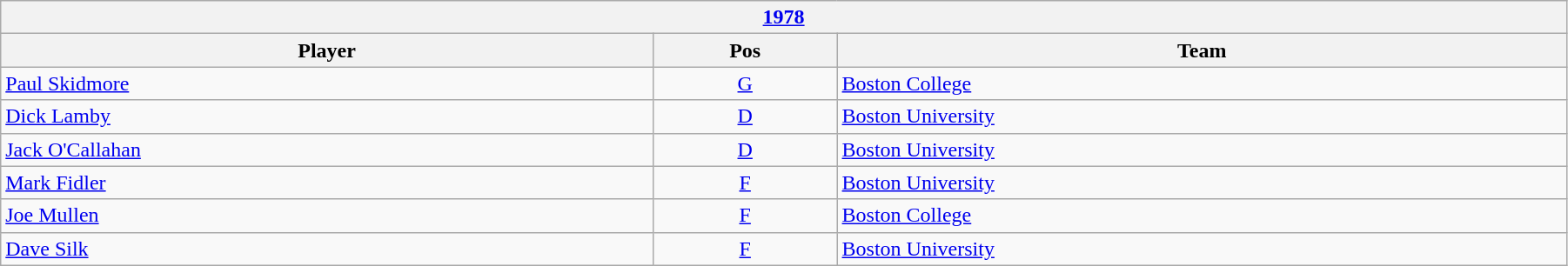<table class="wikitable" width=95%>
<tr>
<th colspan=3><a href='#'>1978</a></th>
</tr>
<tr>
<th>Player</th>
<th>Pos</th>
<th>Team</th>
</tr>
<tr>
<td><a href='#'>Paul Skidmore</a></td>
<td style="text-align:center;"><a href='#'>G</a></td>
<td><a href='#'>Boston College</a></td>
</tr>
<tr>
<td><a href='#'>Dick Lamby</a></td>
<td style="text-align:center;"><a href='#'>D</a></td>
<td><a href='#'>Boston University</a></td>
</tr>
<tr>
<td><a href='#'>Jack O'Callahan</a></td>
<td style="text-align:center;"><a href='#'>D</a></td>
<td><a href='#'>Boston University</a></td>
</tr>
<tr>
<td><a href='#'>Mark Fidler</a></td>
<td style="text-align:center;"><a href='#'>F</a></td>
<td><a href='#'>Boston University</a></td>
</tr>
<tr>
<td><a href='#'>Joe Mullen</a></td>
<td style="text-align:center;"><a href='#'>F</a></td>
<td><a href='#'>Boston College</a></td>
</tr>
<tr>
<td><a href='#'>Dave Silk</a></td>
<td style="text-align:center;"><a href='#'>F</a></td>
<td><a href='#'>Boston University</a></td>
</tr>
</table>
